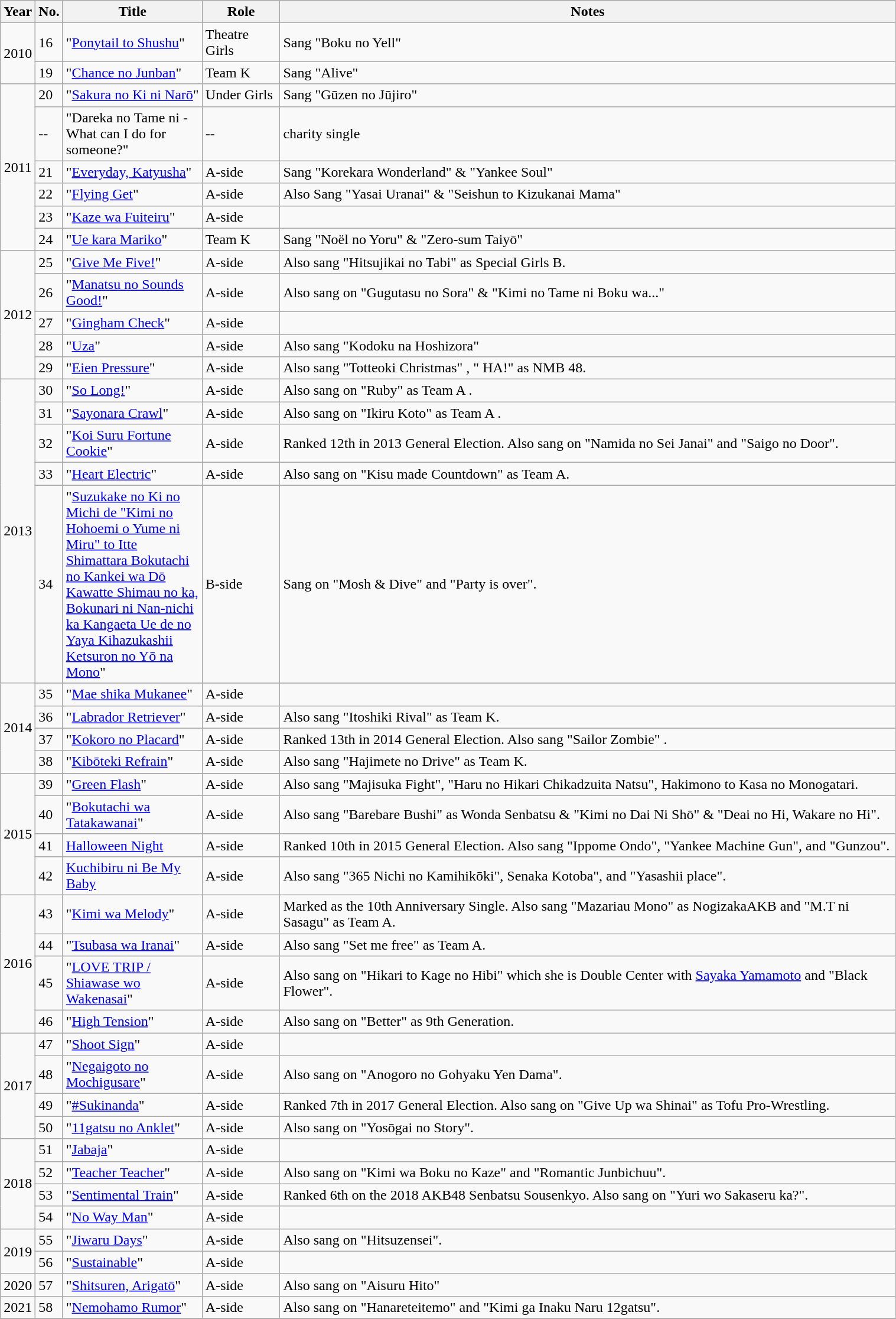<table class="wikitable sortable" style="width:80%;">
<tr>
<th>Year</th>
<th data-sort-type="number">No. </th>
<th style="width:150px;">Title </th>
<th>Role  </th>
<th class="unsortable">Notes </th>
</tr>
<tr>
<td rowspan=2 style="text-align:center">2010</td>
<td>16</td>
<td>"<a href='#'>Ponytail to Shushu</a>"</td>
<td>Theatre Girls</td>
<td>Sang "Boku no Yell"</td>
</tr>
<tr>
<td>19</td>
<td>"<a href='#'>Chance no Junban</a>"</td>
<td>Team K</td>
<td>Sang "Alive"</td>
</tr>
<tr>
<td rowspan=6 style="text-align:center">2011</td>
<td>20</td>
<td>"<a href='#'>Sakura no Ki ni Narō</a>"</td>
<td>Under Girls</td>
<td>Sang "Gūzen no Jūjiro"</td>
</tr>
<tr>
<td>--</td>
<td>"Dareka no Tame ni - What can I do for someone?"</td>
<td>--</td>
<td>charity single</td>
</tr>
<tr>
<td>21</td>
<td>"<a href='#'>Everyday, Katyusha</a>"</td>
<td>A-side</td>
<td>Sang "Korekara Wonderland" & "Yankee Soul"</td>
</tr>
<tr>
<td>22</td>
<td>"<a href='#'>Flying Get</a>"</td>
<td>A-side</td>
<td>Also Sang "Yasai Uranai" & "Seishun to Kizukanai Mama"</td>
</tr>
<tr>
<td>23</td>
<td>"<a href='#'>Kaze wa Fuiteiru</a>"</td>
<td>A-side</td>
<td></td>
</tr>
<tr>
<td>24</td>
<td>"<a href='#'>Ue kara Mariko</a>"</td>
<td>Team K</td>
<td>Sang "Noël no Yoru" & "Zero-sum Taiyō"</td>
</tr>
<tr>
<td rowspan=5 style="text-align:center">2012</td>
<td>25</td>
<td>"<a href='#'>Give Me Five!</a>"</td>
<td>A-side</td>
<td>Also sang "Hitsujikai no Tabi" as Special Girls B.</td>
</tr>
<tr>
<td>26</td>
<td>"<a href='#'>Manatsu no Sounds Good!</a>"</td>
<td>A-side</td>
<td>Also sang on "Gugutasu no Sora" & "Kimi no Tame ni Boku wa..."</td>
</tr>
<tr>
<td>27</td>
<td>"<a href='#'>Gingham Check</a>"</td>
<td>A-side</td>
<td></td>
</tr>
<tr>
<td>28</td>
<td>"<a href='#'>Uza</a>"</td>
<td>A-side</td>
<td>Also sang "Kodoku na Hoshizora"</td>
</tr>
<tr>
<td>29</td>
<td>"<a href='#'>Eien Pressure</a>"</td>
<td>A-side</td>
<td>Also sang "Totteoki Christmas" , " HA!" as NMB 48.</td>
</tr>
<tr>
<td rowspan=5 style="text-align:center">2013</td>
<td>30</td>
<td>"<a href='#'>So Long!</a>"</td>
<td>A-side</td>
<td>Also sang on "Ruby" as Team A .</td>
</tr>
<tr>
<td>31</td>
<td>"<a href='#'>Sayonara Crawl</a>"</td>
<td>A-side</td>
<td>Also sang on "Ikiru Koto" as Team A .</td>
</tr>
<tr>
<td>32</td>
<td>"<a href='#'>Koi Suru Fortune Cookie</a>"</td>
<td>A-side</td>
<td>Ranked 12th in 2013 General Election. Also sang on "Namida no Sei Janai" and "Saigo no Door".</td>
</tr>
<tr>
<td>33</td>
<td>"<a href='#'>Heart Electric</a>"</td>
<td>A-side</td>
<td>Also sang on "Kisu made Countdown" as Team A.</td>
</tr>
<tr>
<td>34</td>
<td>"<a href='#'>Suzukake no Ki no Michi de "Kimi no Hohoemi o Yume ni Miru" to Itte Shimattara Bokutachi no Kankei wa Dō Kawatte Shimau no ka, Bokunari ni Nan-nichi ka Kangaeta Ue de no Yaya Kihazukashii Ketsuron no Yō na Mono</a>"</td>
<td>B-side</td>
<td>Sang on "Mosh & Dive" and "Party is over".</td>
</tr>
<tr>
<td rowspan=5 style="text-align:center">2014</td>
</tr>
<tr>
<td>35</td>
<td>"<a href='#'>Mae shika Mukanee</a>"</td>
<td>A-side</td>
<td></td>
</tr>
<tr>
<td>36</td>
<td>"<a href='#'>Labrador Retriever</a>"</td>
<td>A-side</td>
<td>Also sang "Itoshiki Rival" as Team K.</td>
</tr>
<tr>
<td>37</td>
<td>"<a href='#'>Kokoro no Placard</a>"</td>
<td>A-side</td>
<td>Ranked 13th in 2014 General Election. Also sang "Sailor Zombie" .</td>
</tr>
<tr>
<td>38</td>
<td>"<a href='#'>Kibōteki Refrain</a>"</td>
<td>A-side</td>
<td>Also sang "Hajimete no Drive" as Team K.</td>
</tr>
<tr>
<td rowspan="5" style="text-align:center">2015</td>
</tr>
<tr>
<td>39</td>
<td>"<a href='#'>Green Flash</a>"</td>
<td>A-side</td>
<td>Also sang "Majisuka Fight", "Haru no Hikari Chikadzuita Natsu", Hakimono to Kasa no Monogatari.</td>
</tr>
<tr>
<td>40</td>
<td>"<a href='#'>Bokutachi wa Tatakawanai</a>"</td>
<td>A-side</td>
<td>Also sang "Barebare Bushi" as Wonda Senbatsu & "Kimi no Dai Ni Shō" & "Deai no Hi, Wakare no Hi".</td>
</tr>
<tr>
<td>41</td>
<td><a href='#'>Halloween Night</a></td>
<td>A-side</td>
<td>Ranked 10th in 2015 General Election. Also sang "Ippome Ondo", "Yankee Machine Gun", and "Gunzou".</td>
</tr>
<tr>
<td>42</td>
<td><a href='#'>Kuchibiru ni Be My Baby</a></td>
<td>A-side</td>
<td>Also sang "365 Nichi no Kamihikōki", Senaka Kotoba", and "Yasashii place".</td>
</tr>
<tr>
<td rowspan="4">2016</td>
<td>43</td>
<td>"<a href='#'>Kimi wa Melody</a>"</td>
<td>A-side</td>
<td>Marked as the 10th Anniversary Single. Also sang "Mazariau Mono" as NogizakaAKB and "M.T ni Sasagu" as Team A.</td>
</tr>
<tr>
<td>44</td>
<td>"<a href='#'>Tsubasa wa Iranai</a>"</td>
<td>A-side</td>
<td>Also sang "Set me free" as Team A.</td>
</tr>
<tr>
<td>45</td>
<td>"<a href='#'>LOVE TRIP / Shiawase wo Wakenasai</a>"</td>
<td>A-side</td>
<td>Also sang on "Hikari to Kage no Hibi" which she is Double Center with <a href='#'>Sayaka Yamamoto</a> and "Black Flower".</td>
</tr>
<tr>
<td>46</td>
<td>"<a href='#'>High Tension</a>"</td>
<td>A-side</td>
<td>Also sang on "Better" as 9th Generation.</td>
</tr>
<tr>
<td rowspan="4">2017</td>
<td>47</td>
<td>"<a href='#'>Shoot Sign</a>"</td>
<td>A-side</td>
<td></td>
</tr>
<tr>
<td>48</td>
<td>"<a href='#'>Negaigoto no Mochigusare</a>"</td>
<td>A-side</td>
<td>Also sang on "Anogoro no Gohyaku Yen Dama".</td>
</tr>
<tr>
<td>49</td>
<td>"<a href='#'>#Sukinanda</a>"</td>
<td>A-side</td>
<td>Ranked 7th in 2017 General Election. Also sang on "Give Up wa Shinai" as Tofu Pro-Wrestling.</td>
</tr>
<tr>
<td>50</td>
<td>"<a href='#'>11gatsu no Anklet</a>"</td>
<td>A-side</td>
<td>Also sang on "Yosōgai no Story".</td>
</tr>
<tr>
<td rowspan="4">2018</td>
<td>51</td>
<td>"<a href='#'>Jabaja</a>"</td>
<td>A-side</td>
<td></td>
</tr>
<tr>
<td>52</td>
<td>"<a href='#'>Teacher Teacher</a>"</td>
<td>A-side</td>
<td>Also sang on "Kimi wa Boku no Kaze" and "Romantic Junbichuu".</td>
</tr>
<tr>
<td>53</td>
<td>"<a href='#'>Sentimental Train</a>"</td>
<td>A-side</td>
<td>Ranked 6th on the 2018 AKB48 Senbatsu Sousenkyo. Also sang on "Yuri wo Sakaseru ka?".</td>
</tr>
<tr>
<td>54</td>
<td>"<a href='#'>No Way Man</a>"</td>
<td>A-side</td>
<td></td>
</tr>
<tr>
<td rowspan="2">2019</td>
<td>55</td>
<td>"<a href='#'>Jiwaru Days</a>"</td>
<td>A-side</td>
<td>Also sang on "Hitsuzensei".</td>
</tr>
<tr>
<td>56</td>
<td>"<a href='#'>Sustainable</a>"</td>
<td>A-side</td>
<td></td>
</tr>
<tr>
<td rowspan="1">2020</td>
<td>57</td>
<td>"<a href='#'>Shitsuren, Arigatō</a>"</td>
<td>A-side</td>
<td>Also sang on "Aisuru Hito"</td>
</tr>
<tr>
<td rowspan="1">2021</td>
<td>58</td>
<td>"<a href='#'>Nemohamo Rumor</a>"</td>
<td>A-side</td>
<td>Also sang on "Hanareteitemo" and "Kimi ga Inaku Naru 12gatsu".</td>
</tr>
<tr>
</tr>
</table>
